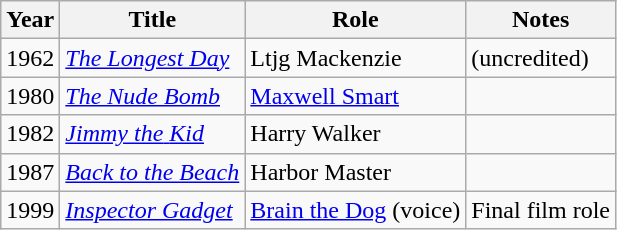<table class="wikitable">
<tr>
<th>Year</th>
<th>Title</th>
<th>Role</th>
<th>Notes</th>
</tr>
<tr>
<td>1962</td>
<td><em><a href='#'>The Longest Day</a></em></td>
<td>Ltjg Mackenzie</td>
<td>(uncredited)</td>
</tr>
<tr>
<td>1980</td>
<td><em><a href='#'>The Nude Bomb</a></em></td>
<td><a href='#'>Maxwell Smart</a></td>
<td></td>
</tr>
<tr>
<td>1982</td>
<td><a href='#'><em>Jimmy</em> <em>the</em> <em>Kid</em></a></td>
<td>Harry Walker</td>
<td></td>
</tr>
<tr>
<td>1987</td>
<td><em><a href='#'>Back to the Beach</a></em></td>
<td>Harbor Master</td>
<td></td>
</tr>
<tr>
<td>1999</td>
<td><em><a href='#'>Inspector Gadget</a></em></td>
<td><a href='#'>Brain the Dog</a> (voice)</td>
<td>Final film role</td>
</tr>
</table>
